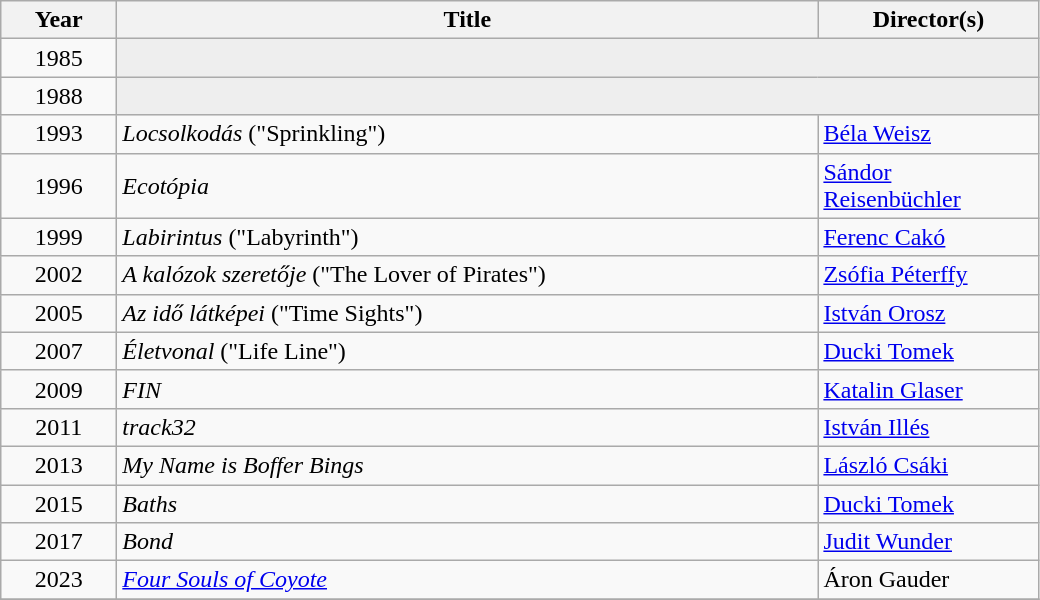<table class="wikitable">
<tr>
<th width="70"><strong>Year</strong></th>
<th width="460"><strong>Title</strong></th>
<th width="140"><strong>Director(s)</strong></th>
</tr>
<tr>
<td style="text-align:center;">1985</td>
<td colspan="2" bgcolor=#EEEEEE></td>
</tr>
<tr>
<td style="text-align:center;">1988</td>
<td colspan="2" bgcolor=#EEEEEE></td>
</tr>
<tr>
<td style="text-align:center;">1993</td>
<td><em>Locsolkodás</em> ("Sprinkling")</td>
<td><a href='#'>Béla Weisz</a></td>
</tr>
<tr>
<td style="text-align:center;">1996</td>
<td><em>Ecotópia</em></td>
<td><a href='#'>Sándor Reisenbüchler</a></td>
</tr>
<tr>
<td style="text-align:center;">1999</td>
<td><em>Labirintus</em> ("Labyrinth")</td>
<td><a href='#'>Ferenc Cakó</a></td>
</tr>
<tr>
<td style="text-align:center;">2002</td>
<td><em>A kalózok szeretője</em> ("The Lover of Pirates")</td>
<td><a href='#'>Zsófia Péterffy</a></td>
</tr>
<tr>
<td style="text-align:center;">2005</td>
<td><em>Az idő látképei</em> ("Time Sights")</td>
<td><a href='#'>István Orosz</a></td>
</tr>
<tr>
<td style="text-align:center;">2007</td>
<td><em>Életvonal</em> ("Life Line")</td>
<td><a href='#'>Ducki Tomek</a></td>
</tr>
<tr>
<td style="text-align:center;">2009</td>
<td><em>FIN</em></td>
<td><a href='#'>Katalin Glaser</a></td>
</tr>
<tr>
<td style="text-align:center;">2011</td>
<td><em>track32</em></td>
<td><a href='#'>István Illés</a></td>
</tr>
<tr>
<td style="text-align:center;">2013</td>
<td><em>My Name is Boffer Bings</em></td>
<td><a href='#'>László Csáki</a></td>
</tr>
<tr>
<td style="text-align:center;">2015</td>
<td><em>Baths</em></td>
<td><a href='#'>Ducki Tomek</a></td>
</tr>
<tr>
<td style="text-align:center;">2017</td>
<td><em>Bond</em></td>
<td><a href='#'>Judit Wunder</a></td>
</tr>
<tr>
<td style="text-align:center;">2023</td>
<td><em><a href='#'>Four Souls of Coyote</a></em></td>
<td>Áron Gauder</td>
</tr>
<tr>
</tr>
</table>
